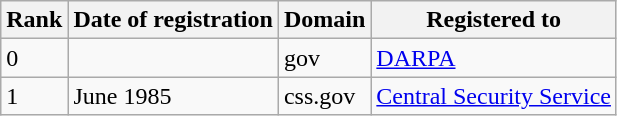<table class="wikitable sortable">
<tr>
<th>Rank</th>
<th>Date of registration</th>
<th>Domain</th>
<th>Registered to</th>
</tr>
<tr>
<td>0</td>
<td></td>
<td>gov</td>
<td><a href='#'>DARPA</a></td>
</tr>
<tr>
<td>1</td>
<td>June 1985</td>
<td>css.gov</td>
<td><a href='#'>Central Security Service</a></td>
</tr>
</table>
